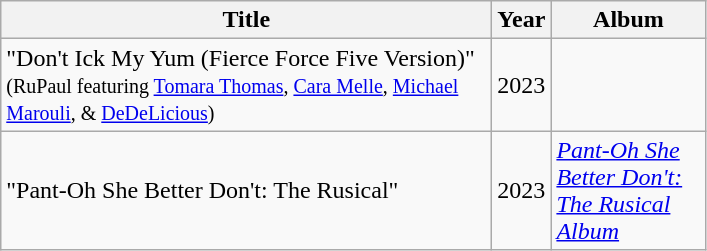<table class="wikitable plainrowheaders" style="text-align:left;">
<tr>
<th scope="col" style="width:20em;">Title</th>
<th scope="col" style="width:2em;">Year</th>
<th scope="col" style="width:6em;">Album</th>
</tr>
<tr>
<td scope="row">"Don't Ick My Yum (Fierce Force Five Version)"<br><small>(RuPaul featuring <a href='#'>Tomara Thomas</a>, <a href='#'>Cara Melle</a>, <a href='#'>Michael Marouli</a>, & <a href='#'>DeDeLicious</a>)</small></td>
<td>2023</td>
<td></td>
</tr>
<tr>
<td scope="row">"Pant-Oh She Better Don't: The Rusical"</td>
<td>2023</td>
<td><em><a href='#'>Pant-Oh She Better Don't: The Rusical Album</a></em></td>
</tr>
</table>
